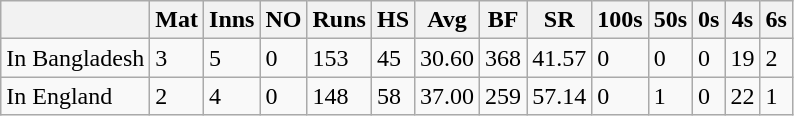<table class="wikitable">
<tr>
<th></th>
<th>Mat</th>
<th>Inns</th>
<th>NO</th>
<th>Runs</th>
<th>HS</th>
<th>Avg</th>
<th>BF</th>
<th>SR</th>
<th>100s</th>
<th>50s</th>
<th>0s</th>
<th>4s</th>
<th>6s</th>
</tr>
<tr>
<td>In Bangladesh</td>
<td>3</td>
<td>5</td>
<td>0</td>
<td>153</td>
<td>45</td>
<td>30.60</td>
<td>368</td>
<td>41.57</td>
<td>0</td>
<td>0</td>
<td>0</td>
<td>19</td>
<td>2</td>
</tr>
<tr>
<td>In England</td>
<td>2</td>
<td>4</td>
<td>0</td>
<td>148</td>
<td>58</td>
<td>37.00</td>
<td>259</td>
<td>57.14</td>
<td>0</td>
<td>1</td>
<td>0</td>
<td>22</td>
<td>1</td>
</tr>
</table>
